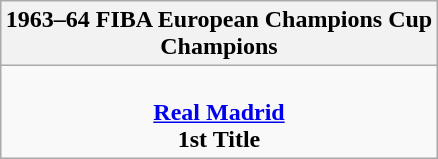<table class=wikitable style="text-align:center; margin:auto">
<tr>
<th>1963–64 FIBA European Champions Cup<br>Champions</th>
</tr>
<tr>
<td> <br> <strong><a href='#'>Real Madrid</a></strong> <br> <strong>1st Title</strong></td>
</tr>
</table>
